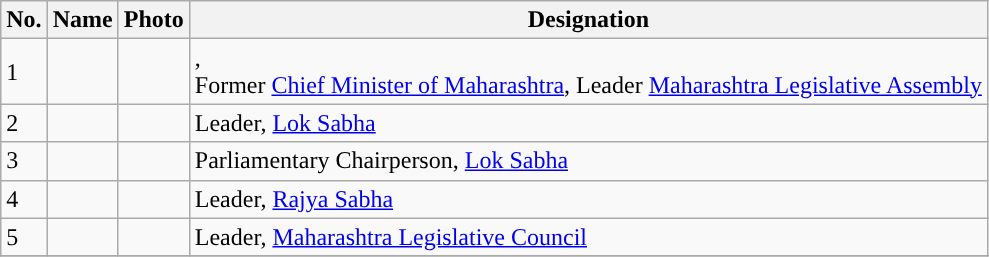<table class="wikitable">
<tr>
<th style="background-color:">No.</th>
<th style="background-color:">Name</th>
<th style="background-color:">Photo</th>
<th style="background-color:">Designation</th>
</tr>
<tr>
<td>1</td>
<td><strong></strong></td>
<td></td>
<td>,<br>Former <a href='#'>Chief Minister of Maharashtra</a>,
Leader <a href='#'>Maharashtra Legislative Assembly</a></td>
</tr>
<tr>
<td>2</td>
<td><strong></strong></td>
<td></td>
<td>Leader, <a href='#'>Lok Sabha</a></td>
</tr>
<tr>
<td>3</td>
<td><strong></strong></td>
<td></td>
<td>Parliamentary Chairperson, <a href='#'>Lok Sabha</a></td>
</tr>
<tr>
<td>4</td>
<td><strong></strong></td>
<td></td>
<td>Leader, <a href='#'>Rajya Sabha</a></td>
</tr>
<tr>
<td>5</td>
<td><strong></strong></td>
<td></td>
<td>Leader, <a href='#'>Maharashtra Legislative Council</a></td>
</tr>
<tr>
</tr>
</table>
